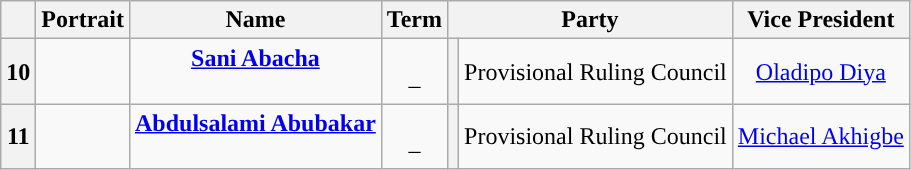<table class="wikitable sortable sticky-header" style=text-align:center;>
<tr>
<th scope=col></th>
<th scope=col class=unsortable>Portrait</th>
<th scope=col>Name<br></th>
<th scope=col class=unsortable>Term</th>
<th scope=col colspan=2>Party</th>
<th scope=col class=unsortable>Vice President</th>
</tr>
<tr>
<th scope=row>10</th>
<td></td>
<td><strong><a href='#'>Sani Abacha</a></strong><br><br></td>
<td><br>–<br></td>
<th style="background:"></th>
<td>Provisional Ruling Council</td>
<td><a href='#'>Oladipo Diya</a></td>
</tr>
<tr>
<th scope=row>11</th>
<td></td>
<td><strong><a href='#'>Abdulsalami Abubakar</a></strong><br><br></td>
<td><br>–<br></td>
<th style="background:"></th>
<td>Provisional Ruling Council</td>
<td><a href='#'>Michael Akhigbe</a></td>
</tr>
</table>
